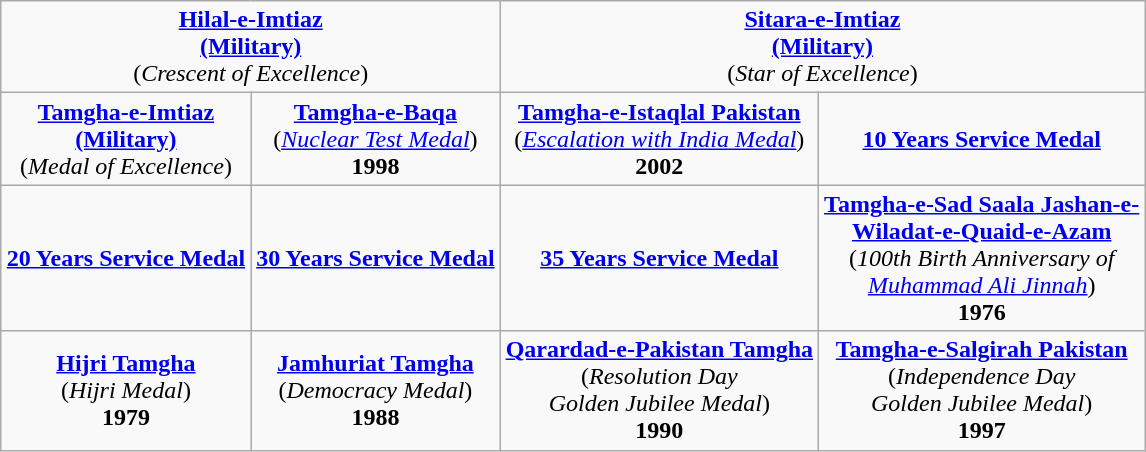<table class="wikitable" style="margin:1em auto; text-align:center;">
<tr>
<td colspan="2"><strong><a href='#'>Hilal-e-Imtiaz</a></strong><br><strong><a href='#'>(Military)</a></strong><br>(<em>Crescent of Excellence</em>)</td>
<td colspan="2"><strong><a href='#'>Sitara-e-Imtiaz</a></strong><br><strong><a href='#'>(Military)</a></strong><br>(<em>Star of Excellence</em>)</td>
</tr>
<tr>
<td><strong><a href='#'>Tamgha-e-Imtiaz</a></strong><br><strong><a href='#'>(Military)</a></strong><br>(<em>Medal of Excellence</em>)</td>
<td><strong><a href='#'>Tamgha-e-Baqa</a></strong><br>(<em><a href='#'>Nuclear Test Medal</a></em>)<br><strong>1998</strong></td>
<td><strong><a href='#'>Tamgha-e-Istaqlal Pakistan</a></strong><br>(<em><a href='#'>Escalation with India Medal</a></em>)<br><strong>2002</strong></td>
<td><strong><a href='#'>10 Years Service Medal</a></strong></td>
</tr>
<tr>
<td><strong><a href='#'>20 Years Service Medal</a></strong></td>
<td><strong><a href='#'>30 Years Service Medal</a></strong></td>
<td><strong><a href='#'>35 Years Service Medal</a></strong></td>
<td><strong><a href='#'>Tamgha-e-Sad Saala Jashan-e-</a></strong><br><strong><a href='#'>Wiladat-e-Quaid-e-Azam</a></strong><br>(<em>100th Birth Anniversary of</em><br><em><a href='#'>Muhammad Ali Jinnah</a></em>)<br><strong>1976</strong></td>
</tr>
<tr>
<td><strong><a href='#'>Hijri Tamgha</a></strong><br>(<em>Hijri Medal</em>)<br><strong>1979</strong></td>
<td><strong><a href='#'>Jamhuriat Tamgha</a></strong><br>(<em>Democracy Medal</em>)<br><strong>1988</strong></td>
<td><strong><a href='#'>Qarardad-e-Pakistan Tamgha</a></strong><br>(<em>Resolution Day</em><br><em>Golden Jubilee Medal</em>)<br><strong>1990</strong></td>
<td><strong><a href='#'>Tamgha-e-Salgirah Pakistan</a></strong><br>(<em>Independence Day</em><br><em>Golden Jubilee Medal</em>)<br><strong>1997</strong></td>
</tr>
</table>
